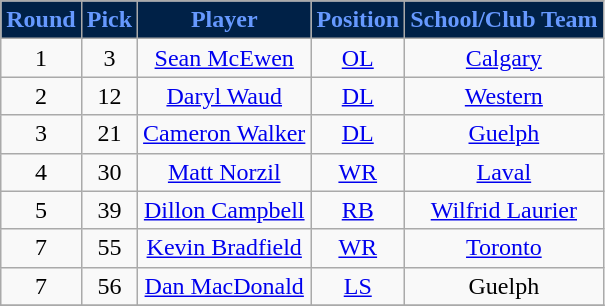<table class="wikitable sortable">
<tr>
<th style="background:#002147;color:#6699FF;">Round</th>
<th style="background:#002147;color:#6699FF;">Pick</th>
<th style="background:#002147;color:#6699FF;">Player</th>
<th style="background:#002147;color:#6699FF;">Position</th>
<th style="background:#002147;color:#6699FF;">School/Club Team</th>
</tr>
<tr align="center">
<td align=center>1</td>
<td>3</td>
<td><a href='#'>Sean McEwen</a></td>
<td><a href='#'>OL</a></td>
<td><a href='#'>Calgary</a></td>
</tr>
<tr align="center">
<td align=center>2</td>
<td>12</td>
<td><a href='#'>Daryl Waud</a></td>
<td><a href='#'>DL</a></td>
<td><a href='#'>Western</a></td>
</tr>
<tr align="center">
<td align=center>3</td>
<td>21</td>
<td><a href='#'>Cameron Walker</a></td>
<td><a href='#'>DL</a></td>
<td><a href='#'>Guelph</a></td>
</tr>
<tr align="center">
<td align=center>4</td>
<td>30</td>
<td><a href='#'>Matt Norzil</a></td>
<td><a href='#'>WR</a></td>
<td><a href='#'>Laval</a></td>
</tr>
<tr align="center">
<td align=center>5</td>
<td>39</td>
<td><a href='#'>Dillon Campbell</a></td>
<td><a href='#'>RB</a></td>
<td><a href='#'>Wilfrid Laurier</a></td>
</tr>
<tr align="center">
<td align=center>7</td>
<td>55</td>
<td><a href='#'>Kevin Bradfield</a></td>
<td><a href='#'>WR</a></td>
<td><a href='#'>Toronto</a></td>
</tr>
<tr align="center">
<td align=center>7</td>
<td>56</td>
<td><a href='#'>Dan MacDonald</a></td>
<td><a href='#'>LS</a></td>
<td>Guelph</td>
</tr>
<tr>
</tr>
</table>
